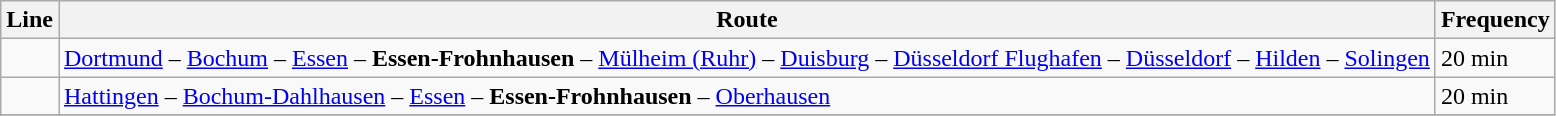<table class="wikitable">
<tr>
<th>Line</th>
<th>Route</th>
<th>Frequency</th>
</tr>
<tr>
<td></td>
<td><a href='#'>Dortmund</a> – <a href='#'>Bochum</a> – <a href='#'>Essen</a> – <strong>Essen-Frohnhausen</strong> – <a href='#'>Mülheim (Ruhr)</a> – <a href='#'>Duisburg</a> – <a href='#'>Düsseldorf Flughafen</a> – <a href='#'>Düsseldorf</a> – <a href='#'>Hilden</a> – <a href='#'>Solingen</a></td>
<td>20 min</td>
</tr>
<tr>
<td></td>
<td><a href='#'>Hattingen</a> – <a href='#'>Bochum-Dahlhausen</a> – <a href='#'>Essen</a> – <strong>Essen-Frohnhausen</strong> – <a href='#'>Oberhausen</a></td>
<td>20 min</td>
</tr>
<tr>
</tr>
</table>
